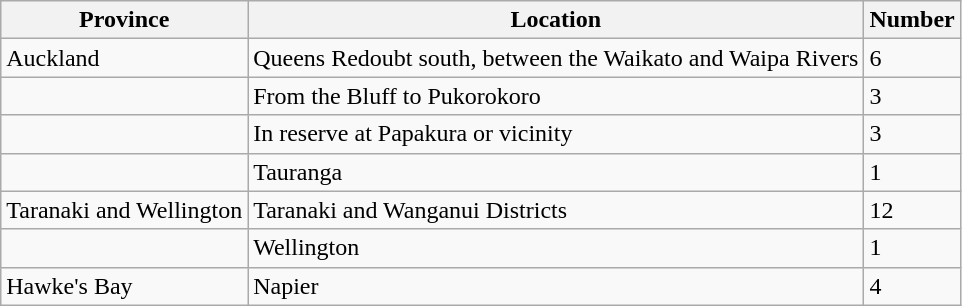<table class="wikitable">
<tr>
<th header 1>Province</th>
<th header 2>Location</th>
<th header 3>Number</th>
</tr>
<tr>
<td row 1, cell 1>Auckland</td>
<td row 1, cell 2>Queens Redoubt south, between the Waikato and Waipa Rivers</td>
<td row 1, cell 3>6</td>
</tr>
<tr>
<td row 2, cell 1></td>
<td row 2, cell 2>From the Bluff to Pukorokoro</td>
<td row 2, cell 3>3</td>
</tr>
<tr>
<td row 3, cell 1></td>
<td row 3, cell 2>In reserve at Papakura or vicinity</td>
<td row 3, cell 3>3</td>
</tr>
<tr>
<td row 4, cell 1></td>
<td row 4, cell 2>Tauranga</td>
<td row 4, cell 3>1</td>
</tr>
<tr>
<td row 5, cell 1>Taranaki and Wellington</td>
<td row 5, cell 2>Taranaki and Wanganui Districts</td>
<td row 5, cell 3>12</td>
</tr>
<tr>
<td row 6, cell 1></td>
<td row 6, cell 2>Wellington</td>
<td row 6, cell 3>1</td>
</tr>
<tr>
<td row 7, cell 1>Hawke's Bay</td>
<td row 7, cell 2>Napier</td>
<td row 7, cell 3>4</td>
</tr>
</table>
